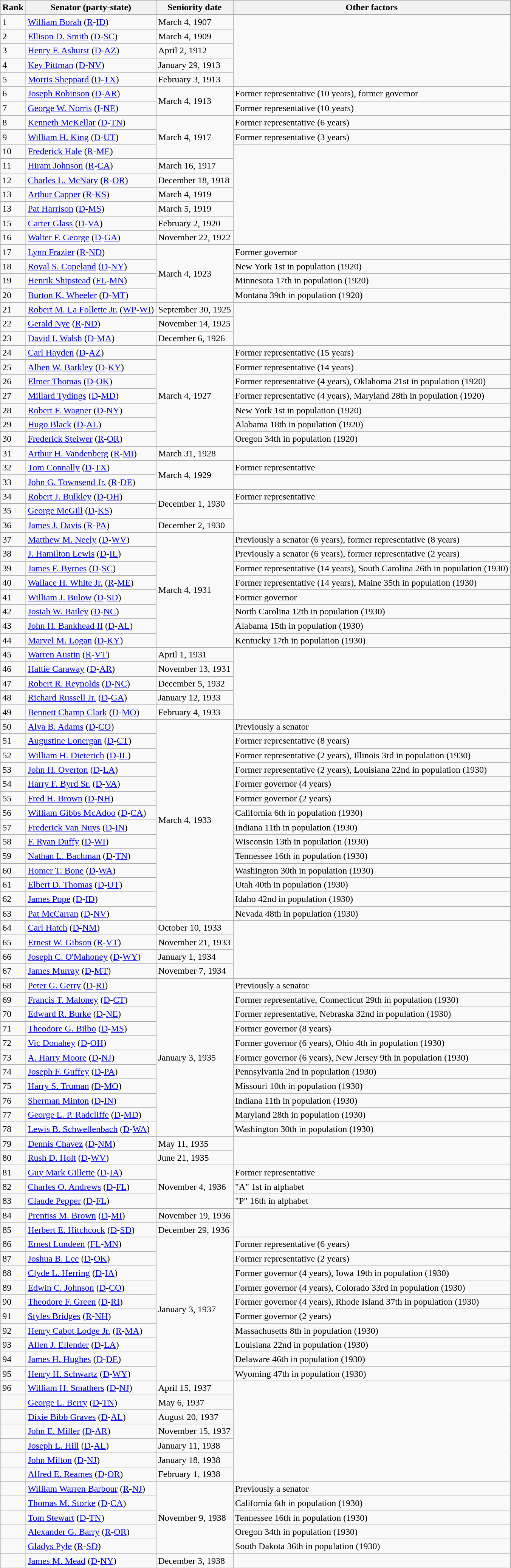<table class=wikitable>
<tr valign=bottom>
<th>Rank</th>
<th>Senator (party-state)</th>
<th>Seniority date</th>
<th>Other factors</th>
</tr>
<tr>
<td>1</td>
<td><a href='#'>William Borah</a> (<a href='#'>R</a>-<a href='#'>ID</a>)</td>
<td>March 4, 1907</td>
<td rowspan=5></td>
</tr>
<tr>
<td>2</td>
<td><a href='#'>Ellison D. Smith</a> (<a href='#'>D</a>-<a href='#'>SC</a>)</td>
<td>March 4, 1909</td>
</tr>
<tr>
<td>3</td>
<td><a href='#'>Henry F. Ashurst</a> (<a href='#'>D</a>-<a href='#'>AZ</a>)</td>
<td>April 2, 1912</td>
</tr>
<tr>
<td>4</td>
<td><a href='#'>Key Pittman</a> (<a href='#'>D</a>-<a href='#'>NV</a>)</td>
<td>January 29, 1913</td>
</tr>
<tr>
<td>5</td>
<td><a href='#'>Morris Sheppard</a> (<a href='#'>D</a>-<a href='#'>TX</a>)</td>
<td>February 3, 1913</td>
</tr>
<tr>
<td>6</td>
<td><a href='#'>Joseph Robinson</a> (<a href='#'>D</a>-<a href='#'>AR</a>)</td>
<td rowspan=2>March 4, 1913</td>
<td>Former representative (10 years), former governor</td>
</tr>
<tr>
<td>7</td>
<td><a href='#'>George W. Norris</a> (<a href='#'>I</a>-<a href='#'>NE</a>)</td>
<td>Former representative (10 years)</td>
</tr>
<tr>
<td>8</td>
<td><a href='#'>Kenneth McKellar</a> (<a href='#'>D</a>-<a href='#'>TN</a>)</td>
<td rowspan=3>March 4, 1917</td>
<td>Former representative (6 years)</td>
</tr>
<tr>
<td>9</td>
<td><a href='#'>William H. King</a> (<a href='#'>D</a>-<a href='#'>UT</a>)</td>
<td>Former representative (3 years)</td>
</tr>
<tr>
<td>10</td>
<td><a href='#'>Frederick Hale</a> (<a href='#'>R</a>-<a href='#'>ME</a>)</td>
<td rowspan=7></td>
</tr>
<tr>
<td>11</td>
<td><a href='#'>Hiram Johnson</a> (<a href='#'>R</a>-<a href='#'>CA</a>)</td>
<td>March 16, 1917</td>
</tr>
<tr>
<td>12</td>
<td><a href='#'>Charles L. McNary</a> (<a href='#'>R</a>-<a href='#'>OR</a>)</td>
<td>December 18, 1918</td>
</tr>
<tr>
<td>13</td>
<td><a href='#'>Arthur Capper</a> (<a href='#'>R</a>-<a href='#'>KS</a>)</td>
<td>March 4, 1919</td>
</tr>
<tr>
<td>13</td>
<td><a href='#'>Pat Harrison</a> (<a href='#'>D</a>-<a href='#'>MS</a>)</td>
<td>March 5, 1919</td>
</tr>
<tr>
<td>15</td>
<td><a href='#'>Carter Glass</a> (<a href='#'>D</a>-<a href='#'>VA</a>)</td>
<td>February 2, 1920</td>
</tr>
<tr>
<td>16</td>
<td><a href='#'>Walter F. George</a> (<a href='#'>D</a>-<a href='#'>GA</a>)</td>
<td>November 22, 1922</td>
</tr>
<tr>
<td>17</td>
<td><a href='#'>Lynn Frazier</a> (<a href='#'>R</a>-<a href='#'>ND</a>)</td>
<td rowspan=4>March 4, 1923</td>
<td>Former governor</td>
</tr>
<tr>
<td>18</td>
<td><a href='#'>Royal S. Copeland</a> (<a href='#'>D</a>-<a href='#'>NY</a>)</td>
<td>New York 1st in population (1920)</td>
</tr>
<tr>
<td>19</td>
<td><a href='#'>Henrik Shipstead</a> (<a href='#'>FL</a>-<a href='#'>MN</a>)</td>
<td>Minnesota 17th in population (1920)</td>
</tr>
<tr>
<td>20</td>
<td><a href='#'>Burton K. Wheeler</a> (<a href='#'>D</a>-<a href='#'>MT</a>)</td>
<td>Montana 39th in population (1920)</td>
</tr>
<tr>
<td>21</td>
<td><a href='#'>Robert M. La Follette Jr.</a> (<a href='#'>WP</a>-<a href='#'>WI</a>)</td>
<td>September 30, 1925</td>
<td rowspan=3></td>
</tr>
<tr>
<td>22</td>
<td><a href='#'>Gerald Nye</a> (<a href='#'>R</a>-<a href='#'>ND</a>)</td>
<td>November 14, 1925</td>
</tr>
<tr>
<td>23</td>
<td><a href='#'>David I. Walsh</a> (<a href='#'>D</a>-<a href='#'>MA</a>)</td>
<td>December 6, 1926</td>
</tr>
<tr>
<td>24</td>
<td><a href='#'>Carl Hayden</a> (<a href='#'>D</a>-<a href='#'>AZ</a>)</td>
<td rowspan=7>March 4, 1927</td>
<td>Former representative (15 years)</td>
</tr>
<tr>
<td>25</td>
<td><a href='#'>Alben W. Barkley</a> (<a href='#'>D</a>-<a href='#'>KY</a>)</td>
<td>Former representative (14 years)</td>
</tr>
<tr>
<td>26</td>
<td><a href='#'>Elmer Thomas</a> (<a href='#'>D</a>-<a href='#'>OK</a>)</td>
<td>Former representative (4 years), Oklahoma 21st in population (1920)</td>
</tr>
<tr>
<td>27</td>
<td><a href='#'>Millard Tydings</a> (<a href='#'>D</a>-<a href='#'>MD</a>)</td>
<td>Former representative (4 years), Maryland 28th in population (1920)</td>
</tr>
<tr>
<td>28</td>
<td><a href='#'>Robert F. Wagner</a> (<a href='#'>D</a>-<a href='#'>NY</a>)</td>
<td>New York 1st in population (1920)</td>
</tr>
<tr>
<td>29</td>
<td><a href='#'>Hugo Black</a> (<a href='#'>D</a>-<a href='#'>AL</a>)</td>
<td>Alabama 18th in population (1920)</td>
</tr>
<tr>
<td>30</td>
<td><a href='#'>Frederick Steiwer</a> (<a href='#'>R</a>-<a href='#'>OR</a>)</td>
<td>Oregon 34th in population (1920)</td>
</tr>
<tr>
<td>31</td>
<td><a href='#'>Arthur H. Vandenberg</a> (<a href='#'>R</a>-<a href='#'>MI</a>)</td>
<td>March 31, 1928</td>
<td></td>
</tr>
<tr>
<td>32</td>
<td><a href='#'>Tom Connally</a> (<a href='#'>D</a>-<a href='#'>TX</a>)</td>
<td rowspan=2>March 4, 1929</td>
<td>Former representative</td>
</tr>
<tr>
<td>33</td>
<td><a href='#'>John G. Townsend Jr.</a> (<a href='#'>R</a>-<a href='#'>DE</a>)</td>
<td></td>
</tr>
<tr>
<td>34</td>
<td><a href='#'>Robert J. Bulkley</a> (<a href='#'>D</a>-<a href='#'>OH</a>)</td>
<td rowspan=2>December 1, 1930</td>
<td>Former representative</td>
</tr>
<tr>
<td>35</td>
<td><a href='#'>George McGill</a> (<a href='#'>D</a>-<a href='#'>KS</a>)</td>
<td rowspan=2></td>
</tr>
<tr>
<td>36</td>
<td><a href='#'>James J. Davis</a> (<a href='#'>R</a>-<a href='#'>PA</a>)</td>
<td>December 2, 1930</td>
</tr>
<tr>
<td>37</td>
<td><a href='#'>Matthew M. Neely</a> (<a href='#'>D</a>-<a href='#'>WV</a>)</td>
<td rowspan=8>March 4, 1931</td>
<td>Previously a senator (6 years), former representative (8 years)</td>
</tr>
<tr>
<td>38</td>
<td><a href='#'>J. Hamilton Lewis</a> (<a href='#'>D</a>-<a href='#'>IL</a>)</td>
<td>Previously a senator (6 years), former representative (2 years)</td>
</tr>
<tr>
<td>39</td>
<td><a href='#'>James F. Byrnes</a> (<a href='#'>D</a>-<a href='#'>SC</a>)</td>
<td>Former representative (14 years), South Carolina 26th in population (1930)</td>
</tr>
<tr>
<td>40</td>
<td><a href='#'>Wallace H. White Jr.</a> (<a href='#'>R</a>-<a href='#'>ME</a>)</td>
<td>Former representative (14 years), Maine 35th in population (1930)</td>
</tr>
<tr>
<td>41</td>
<td><a href='#'>William J. Bulow</a> (<a href='#'>D</a>-<a href='#'>SD</a>)</td>
<td>Former governor</td>
</tr>
<tr>
<td>42</td>
<td><a href='#'>Josiah W. Bailey</a> (<a href='#'>D</a>-<a href='#'>NC</a>)</td>
<td>North Carolina 12th in population (1930)</td>
</tr>
<tr>
<td>43</td>
<td><a href='#'>John H. Bankhead II</a> (<a href='#'>D</a>-<a href='#'>AL</a>)</td>
<td>Alabama 15th in population (1930)</td>
</tr>
<tr>
<td>44</td>
<td><a href='#'>Marvel M. Logan</a> (<a href='#'>D</a>-<a href='#'>KY</a>)</td>
<td>Kentucky 17th in population (1930)</td>
</tr>
<tr>
<td>45</td>
<td><a href='#'>Warren Austin</a> (<a href='#'>R</a>-<a href='#'>VT</a>)</td>
<td>April 1, 1931</td>
<td rowspan=5></td>
</tr>
<tr>
<td>46</td>
<td><a href='#'>Hattie Caraway</a> (<a href='#'>D</a>-<a href='#'>AR</a>)</td>
<td>November 13, 1931</td>
</tr>
<tr>
<td>47</td>
<td><a href='#'>Robert R. Reynolds</a> (<a href='#'>D</a>-<a href='#'>NC</a>)</td>
<td>December 5, 1932</td>
</tr>
<tr>
<td>48</td>
<td><a href='#'>Richard Russell Jr.</a> (<a href='#'>D</a>-<a href='#'>GA</a>)</td>
<td>January 12, 1933</td>
</tr>
<tr>
<td>49</td>
<td><a href='#'>Bennett Champ Clark</a> (<a href='#'>D</a>-<a href='#'>MO</a>)</td>
<td>February 4, 1933</td>
</tr>
<tr>
<td>50</td>
<td><a href='#'>Alva B. Adams</a> (<a href='#'>D</a>-<a href='#'>CO</a>)</td>
<td rowspan=14>March 4, 1933</td>
<td>Previously a senator</td>
</tr>
<tr>
<td>51</td>
<td><a href='#'>Augustine Lonergan</a> (<a href='#'>D</a>-<a href='#'>CT</a>)</td>
<td>Former representative (8 years)</td>
</tr>
<tr>
<td>52</td>
<td><a href='#'>William H. Dieterich</a> (<a href='#'>D</a>-<a href='#'>IL</a>)</td>
<td>Former representative (2 years), Illinois 3rd in population (1930)</td>
</tr>
<tr>
<td>53</td>
<td><a href='#'>John H. Overton</a> (<a href='#'>D</a>-<a href='#'>LA</a>)</td>
<td>Former representative (2 years), Louisiana 22nd in population (1930)</td>
</tr>
<tr>
<td>54</td>
<td><a href='#'>Harry F. Byrd Sr.</a> (<a href='#'>D</a>-<a href='#'>VA</a>)</td>
<td>Former governor (4 years)</td>
</tr>
<tr>
<td>55</td>
<td><a href='#'>Fred H. Brown</a> (<a href='#'>D</a>-<a href='#'>NH</a>)</td>
<td>Former governor (2 years)</td>
</tr>
<tr>
<td>56</td>
<td><a href='#'>William Gibbs McAdoo</a> (<a href='#'>D</a>-<a href='#'>CA</a>)</td>
<td>California 6th in population (1930)</td>
</tr>
<tr>
<td>57</td>
<td><a href='#'>Frederick Van Nuys</a> (<a href='#'>D</a>-<a href='#'>IN</a>)</td>
<td>Indiana 11th in population (1930)</td>
</tr>
<tr>
<td>58</td>
<td><a href='#'>F. Ryan Duffy</a> (<a href='#'>D</a>-<a href='#'>WI</a>)</td>
<td>Wisconsin 13th in population (1930)</td>
</tr>
<tr>
<td>59</td>
<td><a href='#'>Nathan L. Bachman</a> (<a href='#'>D</a>-<a href='#'>TN</a>)</td>
<td>Tennessee 16th in population (1930)</td>
</tr>
<tr>
<td>60</td>
<td><a href='#'>Homer T. Bone</a> (<a href='#'>D</a>-<a href='#'>WA</a>)</td>
<td>Washington 30th in population (1930)</td>
</tr>
<tr>
<td>61</td>
<td><a href='#'>Elbert D. Thomas</a> (<a href='#'>D</a>-<a href='#'>UT</a>)</td>
<td>Utah 40th in population (1930)</td>
</tr>
<tr>
<td>62</td>
<td><a href='#'>James Pope</a> (<a href='#'>D</a>-<a href='#'>ID</a>)</td>
<td>Idaho 42nd in population (1930)</td>
</tr>
<tr>
<td>63</td>
<td><a href='#'>Pat McCarran</a> (<a href='#'>D</a>-<a href='#'>NV</a>)</td>
<td>Nevada 48th in population (1930)</td>
</tr>
<tr>
<td>64</td>
<td><a href='#'>Carl Hatch</a> (<a href='#'>D</a>-<a href='#'>NM</a>)</td>
<td>October 10, 1933</td>
<td rowspan=4></td>
</tr>
<tr>
<td>65</td>
<td><a href='#'>Ernest W. Gibson</a> (<a href='#'>R</a>-<a href='#'>VT</a>)</td>
<td>November 21, 1933</td>
</tr>
<tr>
<td>66</td>
<td><a href='#'>Joseph C. O'Mahoney</a> (<a href='#'>D</a>-<a href='#'>WY</a>)</td>
<td>January 1, 1934</td>
</tr>
<tr>
<td>67</td>
<td><a href='#'>James Murray</a> (<a href='#'>D</a>-<a href='#'>MT</a>)</td>
<td>November 7, 1934</td>
</tr>
<tr>
<td>68</td>
<td><a href='#'>Peter G. Gerry</a> (<a href='#'>D</a>-<a href='#'>RI</a>)</td>
<td rowspan=11>January 3, 1935</td>
<td>Previously a senator</td>
</tr>
<tr>
<td>69</td>
<td><a href='#'>Francis T. Maloney</a> (<a href='#'>D</a>-<a href='#'>CT</a>)</td>
<td>Former representative, Connecticut 29th in population (1930)</td>
</tr>
<tr>
<td>70</td>
<td><a href='#'>Edward R. Burke</a> (<a href='#'>D</a>-<a href='#'>NE</a>)</td>
<td>Former representative, Nebraska 32nd in population (1930)</td>
</tr>
<tr>
<td>71</td>
<td><a href='#'>Theodore G. Bilbo</a> (<a href='#'>D</a>-<a href='#'>MS</a>)</td>
<td>Former governor (8 years)</td>
</tr>
<tr>
<td>72</td>
<td><a href='#'>Vic Donahey</a> (<a href='#'>D</a>-<a href='#'>OH</a>)</td>
<td>Former governor (6 years), Ohio 4th in population (1930)</td>
</tr>
<tr>
<td>73</td>
<td><a href='#'>A. Harry Moore</a> (<a href='#'>D</a>-<a href='#'>NJ</a>)</td>
<td>Former governor (6 years), New Jersey 9th in population (1930)</td>
</tr>
<tr>
<td>74</td>
<td><a href='#'>Joseph F. Guffey</a> (<a href='#'>D</a>-<a href='#'>PA</a>)</td>
<td>Pennsylvania 2nd in population (1930)</td>
</tr>
<tr>
<td>75</td>
<td><a href='#'>Harry S. Truman</a> (<a href='#'>D</a>-<a href='#'>MO</a>)</td>
<td>Missouri 10th in population (1930)</td>
</tr>
<tr>
<td>76</td>
<td><a href='#'>Sherman Minton</a> (<a href='#'>D</a>-<a href='#'>IN</a>)</td>
<td>Indiana 11th in population (1930)</td>
</tr>
<tr>
<td>77</td>
<td><a href='#'>George L. P. Radcliffe</a> (<a href='#'>D</a>-<a href='#'>MD</a>)</td>
<td>Maryland 28th in population (1930)</td>
</tr>
<tr>
<td>78</td>
<td><a href='#'>Lewis B. Schwellenbach</a> (<a href='#'>D</a>-<a href='#'>WA</a>)</td>
<td>Washington 30th in population (1930)</td>
</tr>
<tr>
<td>79</td>
<td><a href='#'>Dennis Chavez</a> (<a href='#'>D</a>-<a href='#'>NM</a>)</td>
<td>May 11, 1935</td>
<td rowspan=2></td>
</tr>
<tr>
<td>80</td>
<td><a href='#'>Rush D. Holt</a> (<a href='#'>D</a>-<a href='#'>WV</a>)</td>
<td>June 21, 1935</td>
</tr>
<tr>
<td>81</td>
<td><a href='#'>Guy Mark Gillette</a> (<a href='#'>D</a>-<a href='#'>IA</a>)</td>
<td rowspan=3>November 4, 1936</td>
<td>Former representative</td>
</tr>
<tr>
<td>82</td>
<td><a href='#'>Charles O. Andrews</a> (<a href='#'>D</a>-<a href='#'>FL</a>)</td>
<td>"A" 1st in alphabet</td>
</tr>
<tr>
<td>83</td>
<td><a href='#'>Claude Pepper</a> (<a href='#'>D</a>-<a href='#'>FL</a>)</td>
<td>"P" 16th in alphabet</td>
</tr>
<tr>
<td>84</td>
<td><a href='#'>Prentiss M. Brown</a> (<a href='#'>D</a>-<a href='#'>MI</a>)</td>
<td>November 19, 1936</td>
<td rowspan=2></td>
</tr>
<tr>
<td>85</td>
<td><a href='#'>Herbert E. Hitchcock</a> (<a href='#'>D</a>-<a href='#'>SD</a>)</td>
<td>December 29, 1936</td>
</tr>
<tr>
<td>86</td>
<td><a href='#'>Ernest Lundeen</a> (<a href='#'>FL</a>-<a href='#'>MN</a>)</td>
<td rowspan=10>January 3, 1937</td>
<td>Former representative (6 years)</td>
</tr>
<tr>
<td>87</td>
<td><a href='#'>Joshua B. Lee</a> (<a href='#'>D</a>-<a href='#'>OK</a>)</td>
<td>Former representative (2 years)</td>
</tr>
<tr>
<td>88</td>
<td><a href='#'>Clyde L. Herring</a> (<a href='#'>D</a>-<a href='#'>IA</a>)</td>
<td>Former governor (4 years), Iowa 19th in population (1930)</td>
</tr>
<tr>
<td>89</td>
<td><a href='#'>Edwin C. Johnson</a> (<a href='#'>D</a>-<a href='#'>CO</a>)</td>
<td>Former governor (4 years), Colorado 33rd in population (1930)</td>
</tr>
<tr>
<td>90</td>
<td><a href='#'>Theodore F. Green</a> (<a href='#'>D</a>-<a href='#'>RI</a>)</td>
<td>Former governor (4 years), Rhode Island 37th in population (1930)</td>
</tr>
<tr>
<td>91</td>
<td><a href='#'>Styles Bridges</a> (<a href='#'>R</a>-<a href='#'>NH</a>)</td>
<td>Former governor (2 years)</td>
</tr>
<tr>
<td>92</td>
<td><a href='#'>Henry Cabot Lodge Jr.</a> (<a href='#'>R</a>-<a href='#'>MA</a>)</td>
<td>Massachusetts 8th in population (1930)</td>
</tr>
<tr>
<td>93</td>
<td><a href='#'>Allen J. Ellender</a> (<a href='#'>D</a>-<a href='#'>LA</a>)</td>
<td>Louisiana 22nd in population (1930)</td>
</tr>
<tr>
<td>94</td>
<td><a href='#'>James H. Hughes</a> (<a href='#'>D</a>-<a href='#'>DE</a>)</td>
<td>Delaware 46th in population (1930)</td>
</tr>
<tr>
<td>95</td>
<td><a href='#'>Henry H. Schwartz</a> (<a href='#'>D</a>-<a href='#'>WY</a>)</td>
<td>Wyoming 47th in population (1930)</td>
</tr>
<tr>
<td>96</td>
<td><a href='#'>William H. Smathers</a> (<a href='#'>D</a>-<a href='#'>NJ</a>)</td>
<td>April 15, 1937</td>
<td rowspan=7></td>
</tr>
<tr>
<td></td>
<td><a href='#'>George L. Berry</a> (<a href='#'>D</a>-<a href='#'>TN</a>)</td>
<td>May 6, 1937</td>
</tr>
<tr>
<td></td>
<td><a href='#'>Dixie Bibb Graves</a> (<a href='#'>D</a>-<a href='#'>AL</a>)</td>
<td>August 20, 1937</td>
</tr>
<tr>
<td></td>
<td><a href='#'>John E. Miller</a> (<a href='#'>D</a>-<a href='#'>AR</a>)</td>
<td>November 15, 1937</td>
</tr>
<tr>
<td></td>
<td><a href='#'>Joseph L. Hill</a> (<a href='#'>D</a>-<a href='#'>AL</a>)</td>
<td>January 11, 1938</td>
</tr>
<tr>
<td></td>
<td><a href='#'>John Milton</a> (<a href='#'>D</a>-<a href='#'>NJ</a>)</td>
<td>January 18, 1938</td>
</tr>
<tr>
<td></td>
<td><a href='#'>Alfred E. Reames</a> (<a href='#'>D</a>-<a href='#'>OR</a>)</td>
<td>February 1, 1938</td>
</tr>
<tr>
<td></td>
<td><a href='#'>William Warren Barbour</a> (<a href='#'>R</a>-<a href='#'>NJ</a>)</td>
<td rowspan=5>November 9, 1938</td>
<td>Previously a senator</td>
</tr>
<tr>
<td></td>
<td><a href='#'>Thomas M. Storke</a> (<a href='#'>D</a>-<a href='#'>CA</a>) </td>
<td>California 6th in population (1930)</td>
</tr>
<tr>
<td></td>
<td><a href='#'>Tom Stewart</a> (<a href='#'>D</a>-<a href='#'>TN</a>)</td>
<td>Tennessee 16th in population (1930)</td>
</tr>
<tr>
<td></td>
<td><a href='#'>Alexander G. Barry</a> (<a href='#'>R</a>-<a href='#'>OR</a>) </td>
<td>Oregon 34th in population (1930)</td>
</tr>
<tr>
<td></td>
<td><a href='#'>Gladys Pyle</a> (<a href='#'>R</a>-<a href='#'>SD</a>)</td>
<td>South Dakota 36th in population (1930)</td>
</tr>
<tr>
<td></td>
<td><a href='#'>James M. Mead</a> (<a href='#'>D</a>-<a href='#'>NY</a>)</td>
<td>December 3, 1938</td>
<td></td>
</tr>
</table>
